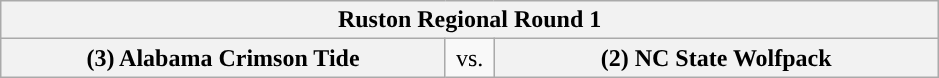<table class="wikitable">
<tr>
<th style="width: 604px;" colspan=3>Ruston Regional Round 1</th>
</tr>
<tr>
<th style="width: 289px; ">(3) Alabama Crimson Tide</th>
<td style="width: 25px; text-align:center">vs.</td>
<th style="width: 289px; ">(2) NC State Wolfpack</th>
</tr>
</table>
